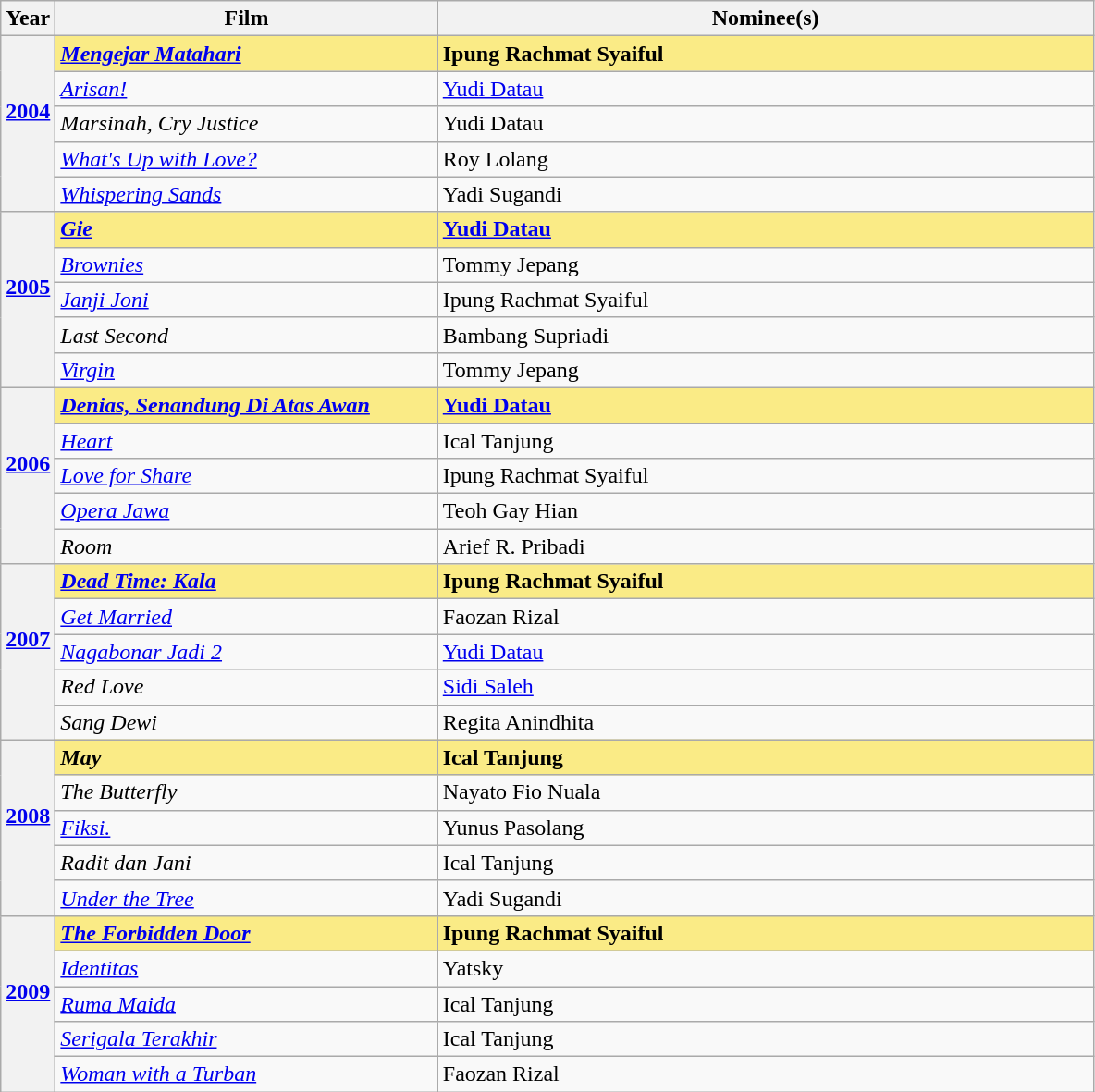<table class="wikitable" rowspan=2 style="text-align: left;" border="2" cellpadding="4">
<tr>
<th scope="col" style="width:5%;">Year</th>
<th scope="col" style="width:35%;">Film</th>
<th scope="col" style="width:60%;">Nominee(s)</th>
</tr>
<tr>
<th style="text-align:center;" rowspan="5"><a href='#'>2004</a><br><br></th>
<td scope="row" style="background:#FAEB86;"><strong><em><a href='#'>Mengejar Matahari</a></em></strong></td>
<td style="background:#FAEB86;"><strong>Ipung Rachmat Syaiful </strong></td>
</tr>
<tr>
<td><em><a href='#'>Arisan!</a></em></td>
<td><a href='#'>Yudi Datau</a></td>
</tr>
<tr>
<td><em>Marsinah, Cry Justice</em></td>
<td>Yudi Datau</td>
</tr>
<tr>
<td><em><a href='#'>What's Up with Love?</a></em></td>
<td>Roy Lolang</td>
</tr>
<tr>
<td><em><a href='#'>Whispering Sands</a></em></td>
<td>Yadi Sugandi</td>
</tr>
<tr>
<th style="text-align:center;" rowspan="5"><a href='#'>2005</a><br><br></th>
<td scope="row" style="background:#FAEB86;"><strong><em><a href='#'>Gie</a></em></strong></td>
<td style="background:#FAEB86;"><strong><a href='#'>Yudi Datau</a> </strong></td>
</tr>
<tr>
<td><em><a href='#'>Brownies</a></em></td>
<td>Tommy Jepang</td>
</tr>
<tr>
<td><em><a href='#'>Janji Joni</a></em></td>
<td>Ipung Rachmat Syaiful</td>
</tr>
<tr>
<td><em>Last Second</em></td>
<td>Bambang Supriadi</td>
</tr>
<tr>
<td><em><a href='#'>Virgin</a></em></td>
<td>Tommy Jepang</td>
</tr>
<tr>
<th style="text-align:center;" rowspan="5"><a href='#'>2006</a><br><br></th>
<td scope="row" style="background:#FAEB86;"><strong><em><a href='#'>Denias, Senandung Di Atas Awan</a></em></strong></td>
<td style="background:#FAEB86;"><strong><a href='#'>Yudi Datau</a> </strong></td>
</tr>
<tr>
<td><em><a href='#'>Heart</a></em></td>
<td>Ical Tanjung</td>
</tr>
<tr>
<td><em><a href='#'>Love for Share</a></em></td>
<td>Ipung Rachmat Syaiful</td>
</tr>
<tr>
<td><em><a href='#'>Opera Jawa</a></em></td>
<td>Teoh Gay Hian</td>
</tr>
<tr>
<td><em>Room</em></td>
<td>Arief R. Pribadi</td>
</tr>
<tr>
<th style="text-align:center;" rowspan="5"><a href='#'>2007</a><br><br></th>
<td scope="row" style="background:#FAEB86;"><strong><em><a href='#'>Dead Time: Kala</a></em></strong></td>
<td style="background:#FAEB86;"><strong>Ipung Rachmat Syaiful </strong></td>
</tr>
<tr>
<td><em><a href='#'>Get Married</a></em></td>
<td>Faozan Rizal</td>
</tr>
<tr>
<td><em><a href='#'>Nagabonar Jadi 2</a></em></td>
<td><a href='#'>Yudi Datau</a></td>
</tr>
<tr>
<td><em>Red Love</em></td>
<td><a href='#'>Sidi Saleh</a></td>
</tr>
<tr>
<td><em>Sang Dewi</em></td>
<td>Regita Anindhita</td>
</tr>
<tr>
<th style="text-align:center;" rowspan="5"><a href='#'>2008</a><br><br></th>
<td scope="row" style="background:#FAEB86;"><strong><em>May</em></strong></td>
<td style="background:#FAEB86;"><strong>Ical Tanjung </strong></td>
</tr>
<tr>
<td><em>The Butterfly</em></td>
<td>Nayato Fio Nuala</td>
</tr>
<tr>
<td><em><a href='#'>Fiksi.</a></em></td>
<td>Yunus Pasolang</td>
</tr>
<tr>
<td><em>Radit dan Jani</em></td>
<td>Ical Tanjung</td>
</tr>
<tr>
<td><em><a href='#'>Under the Tree</a></em></td>
<td>Yadi Sugandi</td>
</tr>
<tr>
<th style="text-align:center;" rowspan="5"><a href='#'>2009</a><br><br></th>
<td scope="row" style="background:#FAEB86;"><strong><em><a href='#'>The Forbidden Door</a></em></strong></td>
<td style="background:#FAEB86;"><strong>Ipung Rachmat Syaiful </strong></td>
</tr>
<tr>
<td><em><a href='#'>Identitas</a></em></td>
<td>Yatsky</td>
</tr>
<tr>
<td><em><a href='#'>Ruma Maida</a></em></td>
<td>Ical Tanjung</td>
</tr>
<tr>
<td><em><a href='#'>Serigala Terakhir</a></em></td>
<td>Ical Tanjung</td>
</tr>
<tr>
<td><em><a href='#'>Woman with a Turban</a></em></td>
<td>Faozan Rizal</td>
</tr>
</table>
